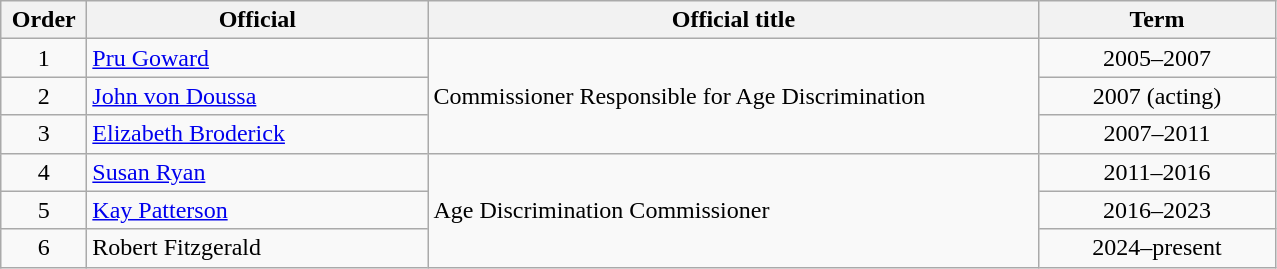<table class="wikitable">
<tr>
<th width=50>Order</th>
<th width=220>Official</th>
<th width=400>Official title</th>
<th width=150>Term</th>
</tr>
<tr>
<td align=center>1</td>
<td><a href='#'>Pru Goward</a></td>
<td rowspan=3>Commissioner Responsible for Age Discrimination</td>
<td align=center>2005–2007</td>
</tr>
<tr>
<td align=center>2</td>
<td><a href='#'>John von Doussa</a></td>
<td align=center>2007 (acting)</td>
</tr>
<tr>
<td align=center>3</td>
<td><a href='#'>Elizabeth Broderick</a></td>
<td align=center>2007–2011</td>
</tr>
<tr>
<td align=center>4</td>
<td><a href='#'>Susan Ryan</a></td>
<td rowspan=3>Age Discrimination Commissioner</td>
<td align=center>2011–2016</td>
</tr>
<tr>
<td align=center>5</td>
<td><a href='#'>Kay Patterson</a></td>
<td align=center>2016–2023</td>
</tr>
<tr>
<td align=center>6</td>
<td>Robert Fitzgerald</td>
<td align=center>2024–present</td>
</tr>
</table>
